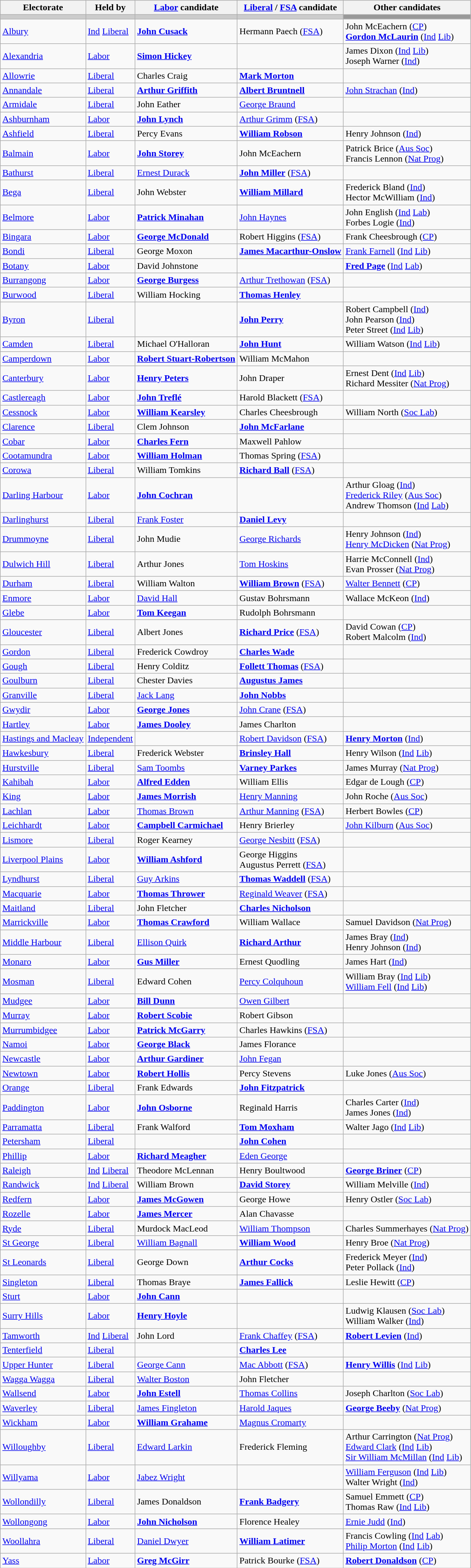<table class="wikitable">
<tr>
<th>Electorate</th>
<th>Held by</th>
<th><a href='#'>Labor</a> candidate</th>
<th><a href='#'>Liberal</a> / <a href='#'>FSA</a> candidate</th>
<th>Other candidates</th>
</tr>
<tr bgcolor="#cccccc">
<td></td>
<td></td>
<td></td>
<td></td>
<td bgcolor="#999999"></td>
</tr>
<tr>
<td><a href='#'>Albury</a></td>
<td><a href='#'>Ind</a> <a href='#'>Liberal</a></td>
<td><strong><a href='#'>John Cusack</a></strong></td>
<td>Hermann Paech (<a href='#'>FSA</a>)</td>
<td>John McEachern (<a href='#'>CP</a>) <br> <strong><a href='#'>Gordon McLaurin</a></strong> (<a href='#'>Ind</a> <a href='#'>Lib</a>)</td>
</tr>
<tr>
<td><a href='#'>Alexandria</a></td>
<td><a href='#'>Labor</a></td>
<td><strong><a href='#'>Simon Hickey</a></strong></td>
<td></td>
<td>James Dixon (<a href='#'>Ind</a> <a href='#'>Lib</a>) <br> Joseph Warner (<a href='#'>Ind</a>)</td>
</tr>
<tr>
<td><a href='#'>Allowrie</a></td>
<td><a href='#'>Liberal</a></td>
<td>Charles Craig</td>
<td><strong><a href='#'>Mark Morton</a></strong></td>
<td></td>
</tr>
<tr>
<td><a href='#'>Annandale</a></td>
<td><a href='#'>Liberal</a></td>
<td><strong><a href='#'>Arthur Griffith</a></strong></td>
<td><strong><a href='#'>Albert Bruntnell</a></strong></td>
<td><a href='#'>John Strachan</a> (<a href='#'>Ind</a>)</td>
</tr>
<tr>
<td><a href='#'>Armidale</a></td>
<td><a href='#'>Liberal</a></td>
<td>John Eather</td>
<td><a href='#'>George Braund</a></td>
<td></td>
</tr>
<tr>
<td><a href='#'>Ashburnham</a></td>
<td><a href='#'>Labor</a></td>
<td><strong><a href='#'>John Lynch</a></strong></td>
<td><a href='#'>Arthur Grimm</a> (<a href='#'>FSA</a>)</td>
<td></td>
</tr>
<tr>
<td><a href='#'>Ashfield</a></td>
<td><a href='#'>Liberal</a></td>
<td>Percy Evans</td>
<td><strong><a href='#'>William Robson</a></strong></td>
<td>Henry Johnson (<a href='#'>Ind</a>)</td>
</tr>
<tr>
<td><a href='#'>Balmain</a></td>
<td><a href='#'>Labor</a></td>
<td><strong><a href='#'>John Storey</a></strong></td>
<td>John McEachern</td>
<td>Patrick Brice (<a href='#'>Aus Soc</a>) <br> Francis Lennon (<a href='#'>Nat Prog</a>)</td>
</tr>
<tr>
<td><a href='#'>Bathurst</a></td>
<td><a href='#'>Liberal</a></td>
<td><a href='#'>Ernest Durack</a></td>
<td><strong><a href='#'>John Miller</a></strong> (<a href='#'>FSA</a>)</td>
<td></td>
</tr>
<tr>
<td><a href='#'>Bega</a></td>
<td><a href='#'>Liberal</a></td>
<td>John Webster</td>
<td><strong><a href='#'>William Millard</a></strong></td>
<td>Frederick Bland (<a href='#'>Ind</a>) <br> Hector McWilliam (<a href='#'>Ind</a>)</td>
</tr>
<tr>
<td><a href='#'>Belmore</a></td>
<td><a href='#'>Labor</a></td>
<td><strong><a href='#'>Patrick Minahan</a></strong></td>
<td><a href='#'>John Haynes</a></td>
<td>John English (<a href='#'>Ind</a> <a href='#'>Lab</a>) <br> Forbes Logie (<a href='#'>Ind</a>)</td>
</tr>
<tr>
<td><a href='#'>Bingara</a></td>
<td><a href='#'>Labor</a></td>
<td><strong><a href='#'>George McDonald</a></strong></td>
<td>Robert Higgins (<a href='#'>FSA</a>)</td>
<td>Frank Cheesbrough (<a href='#'>CP</a>)</td>
</tr>
<tr>
<td><a href='#'>Bondi</a></td>
<td><a href='#'>Liberal</a></td>
<td>George Moxon</td>
<td><strong><a href='#'>James Macarthur-Onslow</a></strong></td>
<td><a href='#'>Frank Farnell</a> (<a href='#'>Ind</a> <a href='#'>Lib</a>)</td>
</tr>
<tr>
<td><a href='#'>Botany</a></td>
<td><a href='#'>Labor</a></td>
<td>David Johnstone</td>
<td></td>
<td><strong><a href='#'>Fred Page</a></strong> (<a href='#'>Ind</a> <a href='#'>Lab</a>)</td>
</tr>
<tr>
<td><a href='#'>Burrangong</a></td>
<td><a href='#'>Labor</a></td>
<td><strong><a href='#'>George Burgess</a></strong></td>
<td><a href='#'>Arthur Trethowan</a> (<a href='#'>FSA</a>)</td>
<td></td>
</tr>
<tr>
<td><a href='#'>Burwood</a></td>
<td><a href='#'>Liberal</a></td>
<td>William Hocking</td>
<td><strong><a href='#'>Thomas Henley</a></strong></td>
<td></td>
</tr>
<tr>
<td><a href='#'>Byron</a></td>
<td><a href='#'>Liberal</a></td>
<td></td>
<td><strong><a href='#'>John Perry</a></strong></td>
<td>Robert Campbell (<a href='#'>Ind</a>) <br> John Pearson (<a href='#'>Ind</a>) <br> Peter Street (<a href='#'>Ind</a> <a href='#'>Lib</a>)</td>
</tr>
<tr>
<td><a href='#'>Camden</a></td>
<td><a href='#'>Liberal</a></td>
<td>Michael O'Halloran</td>
<td><strong><a href='#'>John Hunt</a></strong></td>
<td>William Watson (<a href='#'>Ind</a> <a href='#'>Lib</a>)</td>
</tr>
<tr>
<td><a href='#'>Camperdown</a></td>
<td><a href='#'>Labor</a></td>
<td><strong><a href='#'>Robert Stuart-Robertson</a></strong></td>
<td>William McMahon</td>
<td></td>
</tr>
<tr>
<td><a href='#'>Canterbury</a></td>
<td><a href='#'>Labor</a></td>
<td><strong><a href='#'>Henry Peters</a></strong></td>
<td>John Draper</td>
<td>Ernest Dent (<a href='#'>Ind</a> <a href='#'>Lib</a>) <br> Richard Messiter (<a href='#'>Nat Prog</a>)</td>
</tr>
<tr>
<td><a href='#'>Castlereagh</a></td>
<td><a href='#'>Labor</a></td>
<td><strong><a href='#'>John Treflé</a></strong></td>
<td>Harold Blackett (<a href='#'>FSA</a>)</td>
<td></td>
</tr>
<tr>
<td><a href='#'>Cessnock</a></td>
<td><a href='#'>Labor</a></td>
<td><strong><a href='#'>William Kearsley</a></strong></td>
<td>Charles Cheesbrough</td>
<td>William North (<a href='#'>Soc Lab</a>)</td>
</tr>
<tr>
<td><a href='#'>Clarence</a></td>
<td><a href='#'>Liberal</a></td>
<td>Clem Johnson</td>
<td><strong><a href='#'>John McFarlane</a></strong></td>
<td></td>
</tr>
<tr>
<td><a href='#'>Cobar</a></td>
<td><a href='#'>Labor</a></td>
<td><strong><a href='#'>Charles Fern</a></strong></td>
<td>Maxwell Pahlow</td>
<td></td>
</tr>
<tr>
<td><a href='#'>Cootamundra</a></td>
<td><a href='#'>Labor</a></td>
<td><strong><a href='#'>William Holman</a></strong></td>
<td>Thomas Spring (<a href='#'>FSA</a>)</td>
<td></td>
</tr>
<tr>
<td><a href='#'>Corowa</a></td>
<td><a href='#'>Liberal</a></td>
<td>William Tomkins</td>
<td><strong><a href='#'>Richard Ball</a></strong> (<a href='#'>FSA</a>)</td>
<td></td>
</tr>
<tr>
<td><a href='#'>Darling Harbour</a></td>
<td><a href='#'>Labor</a></td>
<td><strong><a href='#'>John Cochran</a></strong></td>
<td></td>
<td>Arthur Gloag (<a href='#'>Ind</a>) <br> <a href='#'>Frederick Riley</a> (<a href='#'>Aus Soc</a>) <br> Andrew Thomson (<a href='#'>Ind</a> <a href='#'>Lab</a>)</td>
</tr>
<tr>
<td><a href='#'>Darlinghurst</a></td>
<td><a href='#'>Liberal</a></td>
<td><a href='#'>Frank Foster</a></td>
<td><strong><a href='#'>Daniel Levy</a></strong></td>
<td></td>
</tr>
<tr>
<td><a href='#'>Drummoyne</a></td>
<td><a href='#'>Liberal</a></td>
<td>John Mudie</td>
<td><a href='#'>George Richards</a></td>
<td>Henry Johnson (<a href='#'>Ind</a>) <br> <a href='#'>Henry McDicken</a> (<a href='#'>Nat Prog</a>)</td>
</tr>
<tr>
<td><a href='#'>Dulwich Hill</a></td>
<td><a href='#'>Liberal</a></td>
<td>Arthur Jones</td>
<td><a href='#'>Tom Hoskins</a></td>
<td>Harrie McConnell (<a href='#'>Ind</a>) <br> Evan Prosser (<a href='#'>Nat Prog</a>)</td>
</tr>
<tr>
<td><a href='#'>Durham</a></td>
<td><a href='#'>Liberal</a></td>
<td>William Walton</td>
<td><strong><a href='#'>William Brown</a></strong> (<a href='#'>FSA</a>)</td>
<td><a href='#'>Walter Bennett</a> (<a href='#'>CP</a>)</td>
</tr>
<tr>
<td><a href='#'>Enmore</a></td>
<td><a href='#'>Labor</a></td>
<td><a href='#'>David Hall</a></td>
<td>Gustav Bohrsmann</td>
<td>Wallace McKeon (<a href='#'>Ind</a>)</td>
</tr>
<tr>
<td><a href='#'>Glebe</a></td>
<td><a href='#'>Labor</a></td>
<td><strong><a href='#'>Tom Keegan</a></strong></td>
<td>Rudolph Bohrsmann</td>
<td></td>
</tr>
<tr>
<td><a href='#'>Gloucester</a></td>
<td><a href='#'>Liberal</a></td>
<td>Albert Jones</td>
<td><strong><a href='#'>Richard Price</a></strong> (<a href='#'>FSA</a>)</td>
<td>David Cowan (<a href='#'>CP</a>) <br> Robert Malcolm (<a href='#'>Ind</a>)</td>
</tr>
<tr>
<td><a href='#'>Gordon</a></td>
<td><a href='#'>Liberal</a></td>
<td>Frederick Cowdroy</td>
<td><strong><a href='#'>Charles Wade</a></strong></td>
<td></td>
</tr>
<tr>
<td><a href='#'>Gough</a></td>
<td><a href='#'>Liberal</a></td>
<td>Henry Colditz</td>
<td><strong><a href='#'>Follett Thomas</a></strong> (<a href='#'>FSA</a>)</td>
<td></td>
</tr>
<tr>
<td><a href='#'>Goulburn</a></td>
<td><a href='#'>Liberal</a></td>
<td>Chester Davies</td>
<td><strong><a href='#'>Augustus James</a></strong></td>
<td></td>
</tr>
<tr>
<td><a href='#'>Granville</a></td>
<td><a href='#'>Liberal</a></td>
<td><a href='#'>Jack Lang</a></td>
<td><strong><a href='#'>John Nobbs</a></strong></td>
<td></td>
</tr>
<tr>
<td><a href='#'>Gwydir</a></td>
<td><a href='#'>Labor</a></td>
<td><strong><a href='#'>George Jones</a></strong></td>
<td><a href='#'>John Crane</a> (<a href='#'>FSA</a>)</td>
<td></td>
</tr>
<tr>
<td><a href='#'>Hartley</a></td>
<td><a href='#'>Labor</a></td>
<td><strong><a href='#'>James Dooley</a></strong></td>
<td>James Charlton</td>
<td></td>
</tr>
<tr>
<td><a href='#'>Hastings and Macleay</a></td>
<td><a href='#'>Independent</a></td>
<td></td>
<td><a href='#'>Robert Davidson</a> (<a href='#'>FSA</a>)</td>
<td><strong><a href='#'>Henry Morton</a></strong> (<a href='#'>Ind</a>)</td>
</tr>
<tr>
<td><a href='#'>Hawkesbury</a></td>
<td><a href='#'>Liberal</a></td>
<td>Frederick Webster</td>
<td><strong><a href='#'>Brinsley Hall</a></strong></td>
<td>Henry Wilson (<a href='#'>Ind</a> <a href='#'>Lib</a>)</td>
</tr>
<tr>
<td><a href='#'>Hurstville</a></td>
<td><a href='#'>Liberal</a></td>
<td><a href='#'>Sam Toombs</a></td>
<td><strong><a href='#'>Varney Parkes</a></strong></td>
<td>James Murray (<a href='#'>Nat Prog</a>)</td>
</tr>
<tr>
<td><a href='#'>Kahibah</a></td>
<td><a href='#'>Labor</a></td>
<td><strong><a href='#'>Alfred Edden</a></strong></td>
<td>William Ellis</td>
<td>Edgar de Lough (<a href='#'>CP</a>)</td>
</tr>
<tr>
<td><a href='#'>King</a></td>
<td><a href='#'>Labor</a></td>
<td><strong><a href='#'>James Morrish</a></strong></td>
<td><a href='#'>Henry Manning</a></td>
<td>John Roche (<a href='#'>Aus Soc</a>)</td>
</tr>
<tr>
<td><a href='#'>Lachlan</a></td>
<td><a href='#'>Labor</a></td>
<td><a href='#'>Thomas Brown</a></td>
<td><a href='#'>Arthur Manning</a> (<a href='#'>FSA</a>)</td>
<td>Herbert Bowles (<a href='#'>CP</a>)</td>
</tr>
<tr>
<td><a href='#'>Leichhardt</a></td>
<td><a href='#'>Labor</a></td>
<td><strong><a href='#'>Campbell Carmichael</a></strong></td>
<td>Henry Brierley</td>
<td><a href='#'>John Kilburn</a> (<a href='#'>Aus Soc</a>)</td>
</tr>
<tr>
<td><a href='#'>Lismore</a></td>
<td><a href='#'>Liberal</a></td>
<td>Roger Kearney</td>
<td><a href='#'>George Nesbitt</a> (<a href='#'>FSA</a>)</td>
<td></td>
</tr>
<tr>
<td><a href='#'>Liverpool Plains</a></td>
<td><a href='#'>Labor</a></td>
<td><strong><a href='#'>William Ashford</a></strong></td>
<td>George Higgins<br>Augustus Perrett (<a href='#'>FSA</a>)</td>
<td></td>
</tr>
<tr>
<td><a href='#'>Lyndhurst</a></td>
<td><a href='#'>Liberal</a></td>
<td><a href='#'>Guy Arkins</a></td>
<td><strong><a href='#'>Thomas Waddell</a></strong> (<a href='#'>FSA</a>)</td>
<td></td>
</tr>
<tr>
<td><a href='#'>Macquarie</a></td>
<td><a href='#'>Labor</a></td>
<td><strong><a href='#'>Thomas Thrower</a></strong></td>
<td><a href='#'>Reginald Weaver</a> (<a href='#'>FSA</a>)</td>
<td></td>
</tr>
<tr>
<td><a href='#'>Maitland</a></td>
<td><a href='#'>Liberal</a></td>
<td>John Fletcher</td>
<td><strong><a href='#'>Charles Nicholson</a></strong></td>
<td></td>
</tr>
<tr>
<td><a href='#'>Marrickville</a></td>
<td><a href='#'>Labor</a></td>
<td><strong><a href='#'>Thomas Crawford</a></strong></td>
<td>William Wallace</td>
<td>Samuel Davidson (<a href='#'>Nat Prog</a>)</td>
</tr>
<tr>
<td><a href='#'>Middle Harbour</a></td>
<td><a href='#'>Liberal</a></td>
<td><a href='#'>Ellison Quirk</a></td>
<td><strong><a href='#'>Richard Arthur</a></strong></td>
<td>James Bray (<a href='#'>Ind</a>) <br> Henry Johnson (<a href='#'>Ind</a>)</td>
</tr>
<tr>
<td><a href='#'>Monaro</a></td>
<td><a href='#'>Labor</a></td>
<td><strong><a href='#'>Gus Miller</a></strong></td>
<td>Ernest Quodling</td>
<td>James Hart (<a href='#'>Ind</a>)</td>
</tr>
<tr>
<td><a href='#'>Mosman</a></td>
<td><a href='#'>Liberal</a></td>
<td>Edward Cohen</td>
<td><a href='#'>Percy Colquhoun</a></td>
<td>William Bray (<a href='#'>Ind</a> <a href='#'>Lib</a>) <br> <a href='#'>William Fell</a> (<a href='#'>Ind</a> <a href='#'>Lib</a>)</td>
</tr>
<tr>
<td><a href='#'>Mudgee</a></td>
<td><a href='#'>Labor</a></td>
<td><strong><a href='#'>Bill Dunn</a></strong></td>
<td><a href='#'>Owen Gilbert</a></td>
<td></td>
</tr>
<tr>
<td><a href='#'>Murray</a></td>
<td><a href='#'>Labor</a></td>
<td><strong><a href='#'>Robert Scobie</a></strong></td>
<td>Robert Gibson</td>
<td></td>
</tr>
<tr>
<td><a href='#'>Murrumbidgee</a></td>
<td><a href='#'>Labor</a></td>
<td><strong><a href='#'>Patrick McGarry</a></strong></td>
<td>Charles Hawkins (<a href='#'>FSA</a>)</td>
<td></td>
</tr>
<tr>
<td><a href='#'>Namoi</a></td>
<td><a href='#'>Labor</a></td>
<td><strong><a href='#'>George Black</a></strong></td>
<td>James Florance</td>
<td></td>
</tr>
<tr>
<td><a href='#'>Newcastle</a></td>
<td><a href='#'>Labor</a></td>
<td><strong><a href='#'>Arthur Gardiner</a></strong></td>
<td><a href='#'>John Fegan</a></td>
<td></td>
</tr>
<tr>
<td><a href='#'>Newtown</a></td>
<td><a href='#'>Labor</a></td>
<td><strong><a href='#'>Robert Hollis</a></strong></td>
<td>Percy Stevens</td>
<td>Luke Jones (<a href='#'>Aus Soc</a>)</td>
</tr>
<tr>
<td><a href='#'>Orange</a></td>
<td><a href='#'>Liberal</a></td>
<td>Frank Edwards</td>
<td><strong><a href='#'>John Fitzpatrick</a></strong></td>
<td></td>
</tr>
<tr>
<td><a href='#'>Paddington</a></td>
<td><a href='#'>Labor</a></td>
<td><strong><a href='#'>John Osborne</a></strong></td>
<td>Reginald Harris</td>
<td>Charles Carter (<a href='#'>Ind</a>) <br> James Jones (<a href='#'>Ind</a>)</td>
</tr>
<tr>
<td><a href='#'>Parramatta</a></td>
<td><a href='#'>Liberal</a></td>
<td>Frank Walford</td>
<td><strong><a href='#'>Tom Moxham</a></strong></td>
<td>Walter Jago (<a href='#'>Ind</a> <a href='#'>Lib</a>)</td>
</tr>
<tr>
<td><a href='#'>Petersham</a></td>
<td><a href='#'>Liberal</a></td>
<td></td>
<td><strong><a href='#'>John Cohen</a></strong></td>
<td></td>
</tr>
<tr>
<td><a href='#'>Phillip</a></td>
<td><a href='#'>Labor</a></td>
<td><strong><a href='#'>Richard Meagher</a></strong></td>
<td><a href='#'>Eden George</a></td>
<td></td>
</tr>
<tr>
<td><a href='#'>Raleigh</a></td>
<td><a href='#'>Ind</a> <a href='#'>Liberal</a></td>
<td>Theodore McLennan</td>
<td>Henry Boultwood</td>
<td><strong><a href='#'>George Briner</a></strong> (<a href='#'>CP</a>)</td>
</tr>
<tr>
<td><a href='#'>Randwick</a></td>
<td><a href='#'>Ind</a> <a href='#'>Liberal</a></td>
<td>William Brown</td>
<td><strong><a href='#'>David Storey</a></strong></td>
<td>William Melville (<a href='#'>Ind</a>)</td>
</tr>
<tr>
<td><a href='#'>Redfern</a></td>
<td><a href='#'>Labor</a></td>
<td><strong><a href='#'>James McGowen</a></strong></td>
<td>George Howe</td>
<td>Henry Ostler (<a href='#'>Soc Lab</a>)</td>
</tr>
<tr>
<td><a href='#'>Rozelle</a></td>
<td><a href='#'>Labor</a></td>
<td><strong><a href='#'>James Mercer</a></strong></td>
<td>Alan Chavasse</td>
<td></td>
</tr>
<tr>
<td><a href='#'>Ryde</a></td>
<td><a href='#'>Liberal</a></td>
<td>Murdock MacLeod</td>
<td><a href='#'>William Thompson</a></td>
<td>Charles Summerhayes (<a href='#'>Nat Prog</a>)</td>
</tr>
<tr>
<td><a href='#'>St George</a></td>
<td><a href='#'>Liberal</a></td>
<td><a href='#'>William Bagnall</a></td>
<td><strong><a href='#'>William Wood</a></strong></td>
<td>Henry Broe (<a href='#'>Nat Prog</a>)</td>
</tr>
<tr>
<td><a href='#'>St Leonards</a></td>
<td><a href='#'>Liberal</a></td>
<td>George Down</td>
<td><strong><a href='#'>Arthur Cocks</a></strong></td>
<td>Frederick Meyer (<a href='#'>Ind</a>) <br> Peter Pollack (<a href='#'>Ind</a>)</td>
</tr>
<tr>
<td><a href='#'>Singleton</a></td>
<td><a href='#'>Liberal</a></td>
<td>Thomas Braye</td>
<td><strong><a href='#'>James Fallick</a></strong></td>
<td>Leslie Hewitt (<a href='#'>CP</a>)</td>
</tr>
<tr>
<td><a href='#'>Sturt</a></td>
<td><a href='#'>Labor</a></td>
<td><strong><a href='#'>John Cann</a></strong></td>
<td></td>
<td></td>
</tr>
<tr>
<td><a href='#'>Surry Hills</a></td>
<td><a href='#'>Labor</a></td>
<td><strong><a href='#'>Henry Hoyle</a></strong></td>
<td></td>
<td>Ludwig Klausen (<a href='#'>Soc Lab</a>) <br> William Walker (<a href='#'>Ind</a>)</td>
</tr>
<tr>
<td><a href='#'>Tamworth</a></td>
<td><a href='#'>Ind</a> <a href='#'>Liberal</a></td>
<td>John Lord</td>
<td><a href='#'>Frank Chaffey</a> (<a href='#'>FSA</a>)</td>
<td><strong><a href='#'>Robert Levien</a></strong> (<a href='#'>Ind</a>)</td>
</tr>
<tr>
<td><a href='#'>Tenterfield</a></td>
<td><a href='#'>Liberal</a></td>
<td></td>
<td><strong><a href='#'>Charles Lee</a></strong></td>
<td></td>
</tr>
<tr>
<td><a href='#'>Upper Hunter</a></td>
<td><a href='#'>Liberal</a></td>
<td><a href='#'>George Cann</a></td>
<td><a href='#'>Mac Abbott</a> (<a href='#'>FSA</a>)</td>
<td><strong><a href='#'>Henry Willis</a></strong> (<a href='#'>Ind</a> <a href='#'>Lib</a>)</td>
</tr>
<tr>
<td><a href='#'>Wagga Wagga</a></td>
<td><a href='#'>Liberal</a></td>
<td><a href='#'>Walter Boston</a></td>
<td>John Fletcher</td>
<td></td>
</tr>
<tr>
<td><a href='#'>Wallsend</a></td>
<td><a href='#'>Labor</a></td>
<td><strong><a href='#'>John Estell</a></strong></td>
<td><a href='#'>Thomas Collins</a></td>
<td>Joseph Charlton (<a href='#'>Soc Lab</a>)</td>
</tr>
<tr>
<td><a href='#'>Waverley</a></td>
<td><a href='#'>Liberal</a></td>
<td><a href='#'>James Fingleton</a></td>
<td><a href='#'>Harold Jaques</a></td>
<td><strong><a href='#'>George Beeby</a></strong> (<a href='#'>Nat Prog</a>)</td>
</tr>
<tr>
<td><a href='#'>Wickham</a></td>
<td><a href='#'>Labor</a></td>
<td><strong><a href='#'>William Grahame</a></strong></td>
<td><a href='#'>Magnus Cromarty</a></td>
<td></td>
</tr>
<tr>
<td><a href='#'>Willoughby</a></td>
<td><a href='#'>Liberal</a></td>
<td><a href='#'>Edward Larkin</a></td>
<td>Frederick Fleming</td>
<td>Arthur Carrington (<a href='#'>Nat Prog</a>) <br> <a href='#'>Edward Clark</a> (<a href='#'>Ind</a> <a href='#'>Lib</a>) <br> <a href='#'>Sir William McMillan</a> (<a href='#'>Ind</a> <a href='#'>Lib</a>)</td>
</tr>
<tr>
<td><a href='#'>Willyama</a></td>
<td><a href='#'>Labor</a></td>
<td><a href='#'>Jabez Wright</a></td>
<td></td>
<td><a href='#'>William Ferguson</a> (<a href='#'>Ind</a> <a href='#'>Lib</a>) <br> Walter Wright (<a href='#'>Ind</a>)</td>
</tr>
<tr>
<td><a href='#'>Wollondilly</a></td>
<td><a href='#'>Liberal</a></td>
<td>James Donaldson</td>
<td><strong><a href='#'>Frank Badgery</a></strong></td>
<td>Samuel Emmett (<a href='#'>CP</a>) <br> Thomas Raw (<a href='#'>Ind</a> <a href='#'>Lib</a>)</td>
</tr>
<tr>
<td><a href='#'>Wollongong</a></td>
<td><a href='#'>Labor</a></td>
<td><strong><a href='#'>John Nicholson</a></strong></td>
<td>Florence Healey</td>
<td><a href='#'>Ernie Judd</a> (<a href='#'>Ind</a>)</td>
</tr>
<tr>
<td><a href='#'>Woollahra</a></td>
<td><a href='#'>Liberal</a></td>
<td><a href='#'>Daniel Dwyer</a></td>
<td><strong><a href='#'>William Latimer</a></strong></td>
<td>Francis Cowling (<a href='#'>Ind</a> <a href='#'>Lab</a>) <br> <a href='#'>Philip Morton</a> (<a href='#'>Ind</a> <a href='#'>Lib</a>)</td>
</tr>
<tr>
<td><a href='#'>Yass</a></td>
<td><a href='#'>Labor</a></td>
<td><strong><a href='#'>Greg McGirr</a></strong></td>
<td>Patrick Bourke (<a href='#'>FSA</a>)</td>
<td><strong><a href='#'>Robert Donaldson</a></strong> (<a href='#'>CP</a>)</td>
</tr>
</table>
